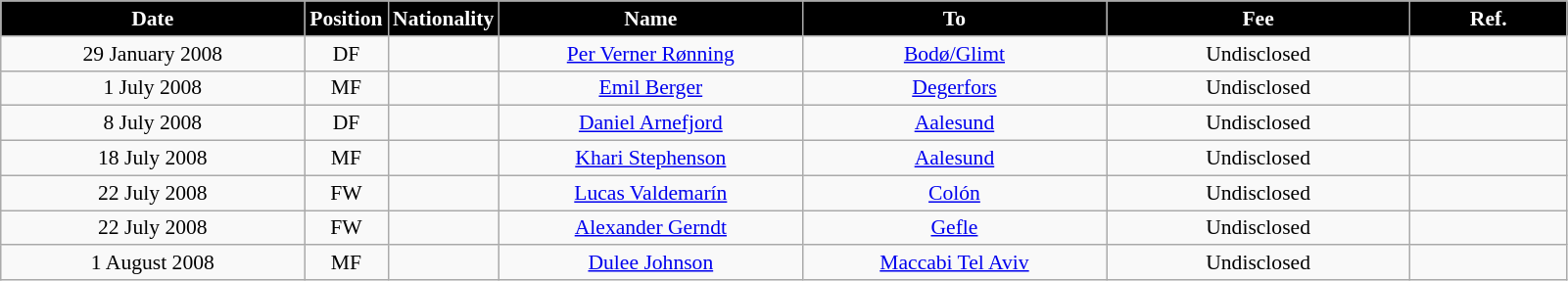<table class="wikitable"  style="text-align:center; font-size:90%; ">
<tr>
<th style="background:#000000; color:white; width:200px;">Date</th>
<th style="background:#000000; color:white; width:50px;">Position</th>
<th style="background:#000000; color:white; width:50px;">Nationality</th>
<th style="background:#000000; color:white; width:200px;">Name</th>
<th style="background:#000000; color:white; width:200px;">To</th>
<th style="background:#000000; color:white; width:200px;">Fee</th>
<th style="background:#000000; color:white; width:100px;">Ref.</th>
</tr>
<tr>
<td>29 January 2008</td>
<td>DF</td>
<td></td>
<td><a href='#'>Per Verner Rønning</a></td>
<td><a href='#'>Bodø/Glimt</a></td>
<td>Undisclosed</td>
<td></td>
</tr>
<tr>
<td>1 July 2008</td>
<td>MF</td>
<td></td>
<td><a href='#'>Emil Berger</a></td>
<td><a href='#'>Degerfors</a></td>
<td>Undisclosed</td>
<td></td>
</tr>
<tr>
<td>8 July 2008</td>
<td>DF</td>
<td></td>
<td><a href='#'>Daniel Arnefjord</a></td>
<td><a href='#'>Aalesund</a></td>
<td>Undisclosed</td>
<td></td>
</tr>
<tr>
<td>18 July 2008</td>
<td>MF</td>
<td></td>
<td><a href='#'>Khari Stephenson</a></td>
<td><a href='#'>Aalesund</a></td>
<td>Undisclosed</td>
<td></td>
</tr>
<tr>
<td>22 July 2008</td>
<td>FW</td>
<td></td>
<td><a href='#'>Lucas Valdemarín</a></td>
<td><a href='#'>Colón</a></td>
<td>Undisclosed</td>
<td></td>
</tr>
<tr>
<td>22 July 2008</td>
<td>FW</td>
<td></td>
<td><a href='#'>Alexander Gerndt</a></td>
<td><a href='#'>Gefle</a></td>
<td>Undisclosed</td>
<td></td>
</tr>
<tr>
<td>1 August 2008</td>
<td>MF</td>
<td></td>
<td><a href='#'>Dulee Johnson</a></td>
<td><a href='#'>Maccabi Tel Aviv</a></td>
<td>Undisclosed</td>
<td></td>
</tr>
</table>
